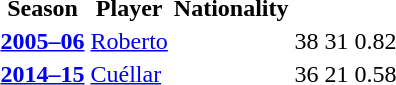<table class="toccolours">
<tr>
<th>Season</th>
<th>Player</th>
<th>Nationality</th>
<th></th>
<th></th>
<th></th>
</tr>
<tr>
<td align="center"><strong><a href='#'>2005–06</a></strong></td>
<td><a href='#'>Roberto</a></td>
<td></td>
<td align="center">38</td>
<td align="center">31</td>
<td align="center">0.82</td>
</tr>
<tr>
<td align="center"><strong><a href='#'>2014–15</a></strong></td>
<td><a href='#'>Cuéllar</a></td>
<td></td>
<td align="center">36</td>
<td align="center">21</td>
<td align="center">0.58</td>
</tr>
<tr>
</tr>
</table>
